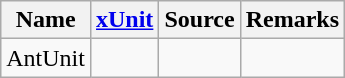<table class="wikitable sortable">
<tr>
<th>Name</th>
<th><a href='#'>xUnit</a></th>
<th>Source</th>
<th>Remarks</th>
</tr>
<tr>
<td>AntUnit</td>
<td></td>
<td></td>
<td></td>
</tr>
</table>
